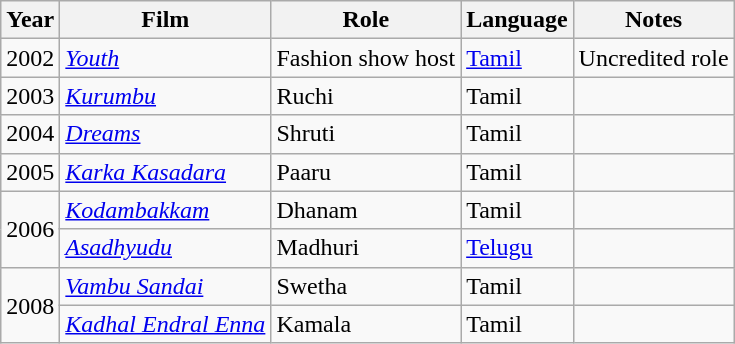<table class="wikitable sortable">
<tr>
<th>Year</th>
<th>Film</th>
<th>Role</th>
<th>Language</th>
<th class=unsortable>Notes</th>
</tr>
<tr>
<td>2002</td>
<td><em><a href='#'>Youth</a></em></td>
<td>Fashion show host</td>
<td><a href='#'>Tamil</a></td>
<td>Uncredited role</td>
</tr>
<tr>
<td>2003</td>
<td><em><a href='#'>Kurumbu</a></em></td>
<td>Ruchi</td>
<td>Tamil</td>
<td></td>
</tr>
<tr>
<td>2004</td>
<td><em><a href='#'>Dreams</a></em></td>
<td>Shruti</td>
<td>Tamil</td>
<td></td>
</tr>
<tr>
<td>2005</td>
<td><em><a href='#'>Karka Kasadara</a></em></td>
<td>Paaru</td>
<td>Tamil</td>
<td></td>
</tr>
<tr>
<td rowspan="2">2006</td>
<td><em><a href='#'>Kodambakkam</a></em></td>
<td>Dhanam</td>
<td>Tamil</td>
<td></td>
</tr>
<tr>
<td><em><a href='#'>Asadhyudu</a></em></td>
<td>Madhuri</td>
<td><a href='#'>Telugu</a></td>
<td></td>
</tr>
<tr>
<td rowspan="2">2008</td>
<td><em><a href='#'>Vambu Sandai</a></em></td>
<td>Swetha</td>
<td>Tamil</td>
<td></td>
</tr>
<tr>
<td><em><a href='#'>Kadhal Endral Enna</a></em></td>
<td>Kamala</td>
<td>Tamil</td>
<td></td>
</tr>
</table>
